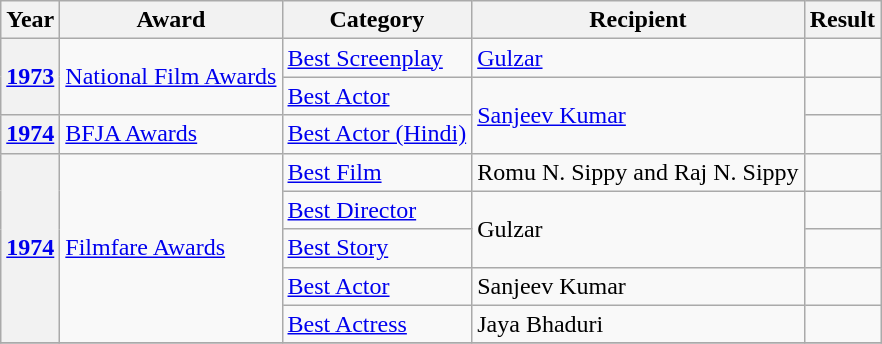<table class="wikitable">
<tr>
<th>Year</th>
<th>Award</th>
<th>Category</th>
<th>Recipient</th>
<th>Result</th>
</tr>
<tr>
<th rowspan="2"><a href='#'>1973</a></th>
<td rowspan="2"><a href='#'>National Film Awards</a></td>
<td><a href='#'>Best Screenplay</a></td>
<td><a href='#'>Gulzar</a></td>
<td></td>
</tr>
<tr>
<td><a href='#'>Best Actor</a></td>
<td rowspan="2"><a href='#'>Sanjeev Kumar</a></td>
<td></td>
</tr>
<tr>
<th rowspan="1"><a href='#'>1974</a></th>
<td rowspan="1"><a href='#'>BFJA Awards</a></td>
<td><a href='#'>Best Actor (Hindi)</a></td>
<td></td>
</tr>
<tr>
<th rowspan="5"><a href='#'>1974</a></th>
<td rowspan="5"><a href='#'>Filmfare Awards</a></td>
<td><a href='#'>Best Film</a></td>
<td>Romu N. Sippy and Raj N. Sippy</td>
<td></td>
</tr>
<tr>
<td><a href='#'>Best Director</a></td>
<td rowspan="2">Gulzar</td>
<td></td>
</tr>
<tr>
<td><a href='#'>Best Story</a></td>
<td></td>
</tr>
<tr>
<td><a href='#'>Best Actor</a></td>
<td>Sanjeev Kumar</td>
<td></td>
</tr>
<tr>
<td><a href='#'>Best Actress</a></td>
<td>Jaya Bhaduri</td>
<td></td>
</tr>
<tr>
</tr>
</table>
